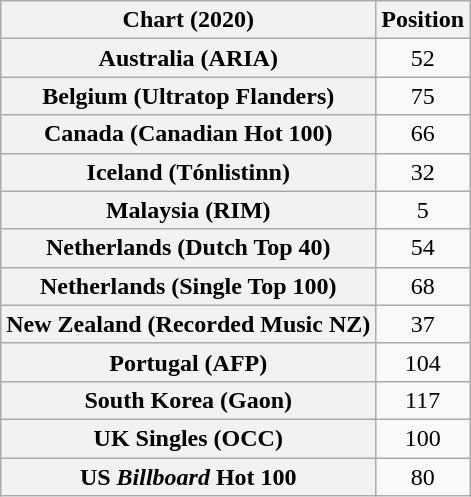<table class="wikitable sortable plainrowheaders" style="text-align:center">
<tr>
<th scope="col">Chart (2020)</th>
<th scope="col">Position</th>
</tr>
<tr>
<th scope="row">Australia (ARIA)</th>
<td>52</td>
</tr>
<tr>
<th scope="row">Belgium (Ultratop Flanders)</th>
<td>75</td>
</tr>
<tr>
<th scope="row">Canada (Canadian Hot 100)</th>
<td>66</td>
</tr>
<tr>
<th scope="row">Iceland (Tónlistinn)</th>
<td>32</td>
</tr>
<tr>
<th scope="row">Malaysia (RIM)</th>
<td>5</td>
</tr>
<tr>
<th scope="row">Netherlands (Dutch Top 40)</th>
<td>54</td>
</tr>
<tr>
<th scope="row">Netherlands (Single Top 100)</th>
<td>68</td>
</tr>
<tr>
<th scope="row">New Zealand (Recorded Music NZ)</th>
<td>37</td>
</tr>
<tr>
<th scope="row">Portugal (AFP)</th>
<td>104</td>
</tr>
<tr>
<th scope="row">South Korea (Gaon)</th>
<td>117</td>
</tr>
<tr>
<th scope="row">UK Singles (OCC)</th>
<td>100</td>
</tr>
<tr>
<th scope="row">US <em>Billboard</em> Hot 100</th>
<td>80</td>
</tr>
</table>
